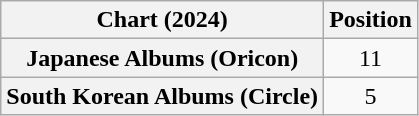<table class="wikitable sortable plainrowheaders" style="text-align:center">
<tr>
<th scope="col">Chart (2024)</th>
<th scope="col">Position</th>
</tr>
<tr>
<th scope="row">Japanese Albums (Oricon)</th>
<td>11</td>
</tr>
<tr>
<th scope="row">South Korean Albums (Circle)</th>
<td>5</td>
</tr>
</table>
